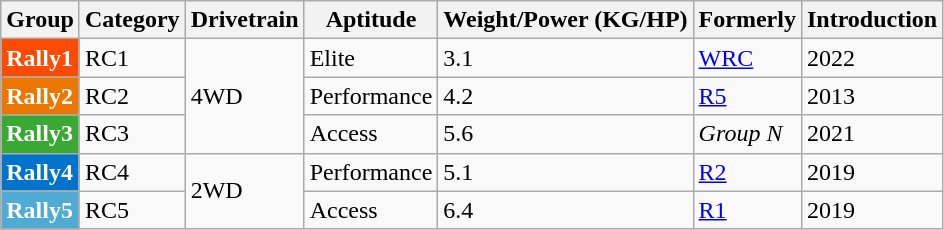<table class="wikitable">
<tr>
<th>Group</th>
<th>Category</th>
<th>Drivetrain</th>
<th>Aptitude</th>
<th>Weight/Power (KG/HP)</th>
<th>Formerly</th>
<th>Introduction</th>
</tr>
<tr>
<td style="background:#fd4b03;color:white;"><strong>Rally1</strong></td>
<td>RC1</td>
<td rowspan="3">4WD</td>
<td>Elite</td>
<td>3.1</td>
<td><a href='#'>WRC</a></td>
<td>2022</td>
</tr>
<tr>
<td style="background:#eb7700;color:white;"><strong>Rally2</strong></td>
<td>RC2</td>
<td>Performance</td>
<td>4.2</td>
<td><a href='#'>R5</a></td>
<td>2013</td>
</tr>
<tr>
<td style="background:#3aa933;color:white;"><strong>Rally3</strong></td>
<td>RC3</td>
<td>Access</td>
<td>5.6</td>
<td><em>Group N</em></td>
<td>2021</td>
</tr>
<tr>
<td style="background:#0173cd;color:white;"><strong>Rally4</strong></td>
<td>RC4</td>
<td rowspan="2">2WD</td>
<td>Performance</td>
<td>5.1</td>
<td><a href='#'>R2</a></td>
<td>2019</td>
</tr>
<tr>
<td style="background:#4faad4;color:white;"><strong>Rally5</strong></td>
<td>RC5</td>
<td>Access</td>
<td>6.4</td>
<td><a href='#'>R1</a></td>
<td>2019</td>
</tr>
</table>
